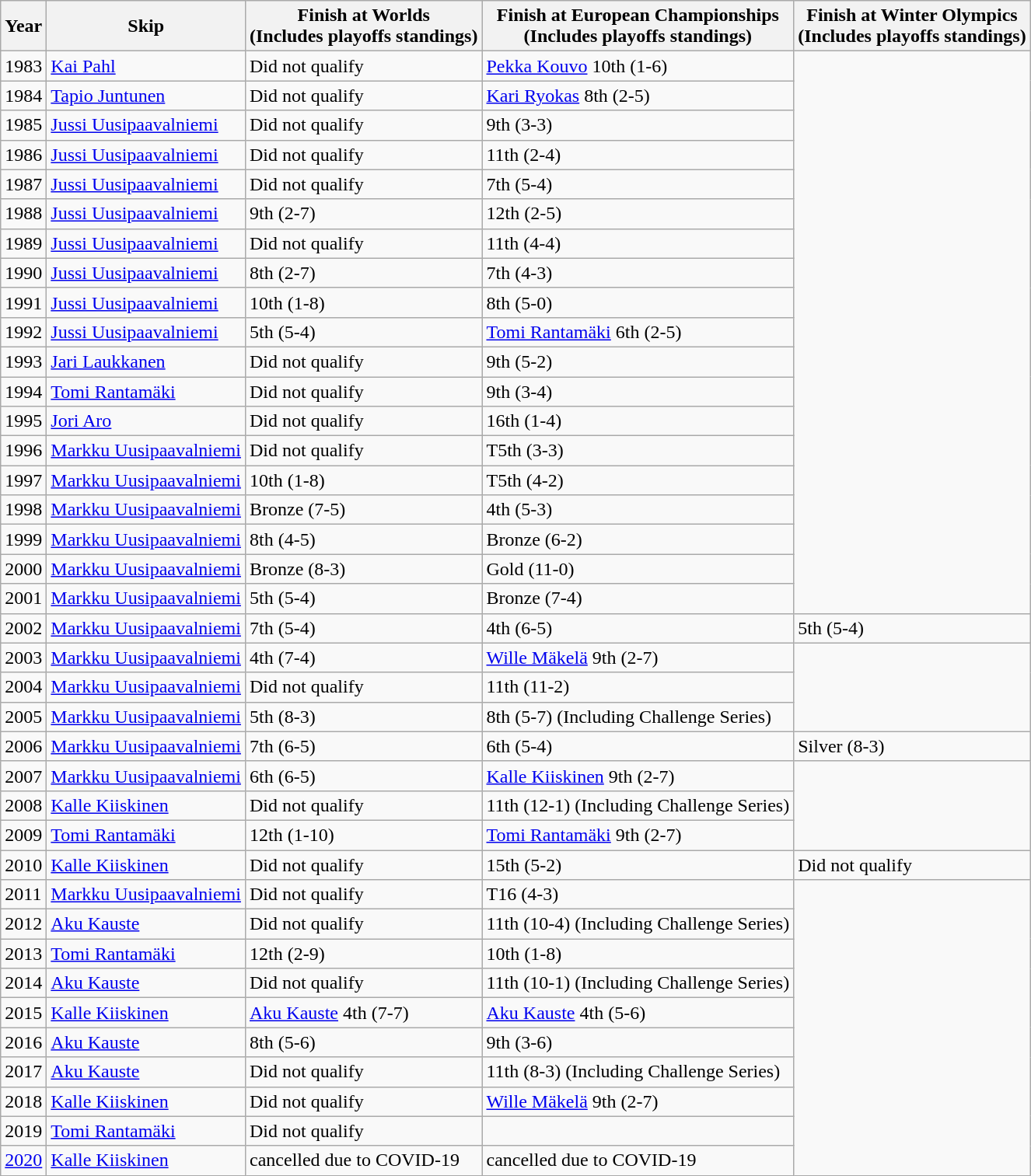<table class="wikitable" border="1">
<tr>
<th>Year</th>
<th>Skip</th>
<th>Finish at Worlds<br>(Includes playoffs standings)</th>
<th>Finish at European Championships<br>(Includes playoffs standings)</th>
<th>Finish at Winter Olympics<br>(Includes playoffs standings)</th>
</tr>
<tr>
<td>1983</td>
<td><a href='#'>Kai Pahl</a></td>
<td>Did not qualify</td>
<td><a href='#'>Pekka Kouvo</a> 10th (1-6)</td>
</tr>
<tr>
<td>1984</td>
<td><a href='#'>Tapio Juntunen</a></td>
<td>Did not qualify</td>
<td><a href='#'>Kari Ryokas</a> 8th (2-5)</td>
</tr>
<tr>
<td>1985</td>
<td><a href='#'>Jussi Uusipaavalniemi</a></td>
<td>Did not qualify</td>
<td>9th (3-3)</td>
</tr>
<tr>
<td>1986</td>
<td><a href='#'>Jussi Uusipaavalniemi</a></td>
<td>Did not qualify</td>
<td>11th (2-4)</td>
</tr>
<tr>
<td>1987</td>
<td><a href='#'>Jussi Uusipaavalniemi</a></td>
<td>Did not qualify</td>
<td>7th (5-4)</td>
</tr>
<tr>
<td>1988</td>
<td><a href='#'>Jussi Uusipaavalniemi</a></td>
<td>9th (2-7)</td>
<td>12th (2-5)</td>
</tr>
<tr>
<td>1989</td>
<td><a href='#'>Jussi Uusipaavalniemi</a></td>
<td>Did not qualify</td>
<td>11th (4-4)</td>
</tr>
<tr>
<td>1990</td>
<td><a href='#'>Jussi Uusipaavalniemi</a></td>
<td>8th (2-7)</td>
<td>7th (4-3)</td>
</tr>
<tr>
<td>1991</td>
<td><a href='#'>Jussi Uusipaavalniemi</a></td>
<td>10th (1-8)</td>
<td>8th (5-0)</td>
</tr>
<tr>
<td>1992</td>
<td><a href='#'>Jussi Uusipaavalniemi</a></td>
<td>5th (5-4)</td>
<td><a href='#'>Tomi Rantamäki</a> 6th (2-5)</td>
</tr>
<tr>
<td>1993</td>
<td><a href='#'>Jari Laukkanen</a></td>
<td>Did not qualify</td>
<td>9th (5-2)</td>
</tr>
<tr>
<td>1994</td>
<td><a href='#'>Tomi Rantamäki</a></td>
<td>Did not qualify</td>
<td>9th (3-4)</td>
</tr>
<tr>
<td>1995</td>
<td><a href='#'>Jori Aro</a></td>
<td>Did not qualify</td>
<td>16th (1-4)</td>
</tr>
<tr>
<td>1996</td>
<td><a href='#'>Markku Uusipaavalniemi</a></td>
<td>Did not qualify</td>
<td>T5th (3-3)</td>
</tr>
<tr>
<td>1997</td>
<td><a href='#'>Markku Uusipaavalniemi</a></td>
<td>10th (1-8)</td>
<td>T5th (4-2)</td>
</tr>
<tr>
<td>1998</td>
<td><a href='#'>Markku Uusipaavalniemi</a></td>
<td>Bronze (7-5)</td>
<td>4th (5-3)</td>
</tr>
<tr>
<td>1999</td>
<td><a href='#'>Markku Uusipaavalniemi</a></td>
<td>8th (4-5)</td>
<td>Bronze (6-2)</td>
</tr>
<tr>
<td>2000</td>
<td><a href='#'>Markku Uusipaavalniemi</a></td>
<td>Bronze (8-3)</td>
<td>Gold (11-0)</td>
</tr>
<tr>
<td>2001</td>
<td><a href='#'>Markku Uusipaavalniemi</a></td>
<td>5th (5-4)</td>
<td>Bronze (7-4)</td>
</tr>
<tr>
<td>2002</td>
<td><a href='#'>Markku Uusipaavalniemi</a></td>
<td>7th (5-4)</td>
<td>4th (6-5)</td>
<td>5th (5-4)</td>
</tr>
<tr>
<td>2003</td>
<td><a href='#'>Markku Uusipaavalniemi</a></td>
<td>4th (7-4)</td>
<td><a href='#'>Wille Mäkelä</a> 9th (2-7)</td>
</tr>
<tr>
<td>2004</td>
<td><a href='#'>Markku Uusipaavalniemi</a></td>
<td>Did not qualify</td>
<td>11th (11-2)</td>
</tr>
<tr>
<td>2005</td>
<td><a href='#'>Markku Uusipaavalniemi</a></td>
<td>5th (8-3)</td>
<td>8th (5-7) (Including Challenge Series)</td>
</tr>
<tr>
<td>2006</td>
<td><a href='#'>Markku Uusipaavalniemi</a></td>
<td>7th (6-5)</td>
<td>6th (5-4)</td>
<td>Silver (8-3)</td>
</tr>
<tr>
<td>2007</td>
<td><a href='#'>Markku Uusipaavalniemi</a></td>
<td>6th (6-5)</td>
<td><a href='#'>Kalle Kiiskinen</a> 9th (2-7)</td>
</tr>
<tr>
<td>2008</td>
<td><a href='#'>Kalle Kiiskinen</a></td>
<td>Did not qualify</td>
<td>11th (12-1) (Including Challenge Series)</td>
</tr>
<tr>
<td>2009</td>
<td><a href='#'>Tomi Rantamäki</a></td>
<td>12th (1-10)</td>
<td><a href='#'>Tomi Rantamäki</a> 9th (2-7)</td>
</tr>
<tr>
<td>2010</td>
<td><a href='#'>Kalle Kiiskinen</a></td>
<td>Did not qualify</td>
<td>15th (5-2)</td>
<td>Did not qualify</td>
</tr>
<tr>
<td>2011</td>
<td><a href='#'>Markku Uusipaavalniemi</a></td>
<td>Did not qualify</td>
<td>T16 (4-3)</td>
</tr>
<tr>
<td>2012</td>
<td><a href='#'>Aku Kauste</a></td>
<td>Did not qualify</td>
<td>11th (10-4) (Including Challenge Series)</td>
</tr>
<tr>
<td>2013</td>
<td><a href='#'>Tomi Rantamäki</a></td>
<td>12th (2-9)</td>
<td>10th (1-8)</td>
</tr>
<tr>
<td>2014</td>
<td><a href='#'>Aku Kauste</a></td>
<td>Did not qualify</td>
<td>11th (10-1) (Including Challenge Series)</td>
</tr>
<tr>
<td>2015</td>
<td><a href='#'>Kalle Kiiskinen</a></td>
<td><a href='#'>Aku Kauste</a> 4th (7-7)</td>
<td><a href='#'>Aku Kauste</a> 4th (5-6)</td>
</tr>
<tr>
<td>2016</td>
<td><a href='#'>Aku Kauste</a></td>
<td>8th (5-6)</td>
<td>9th (3-6)</td>
</tr>
<tr>
<td>2017</td>
<td><a href='#'>Aku Kauste</a></td>
<td>Did not qualify</td>
<td>11th (8-3) (Including Challenge Series)</td>
</tr>
<tr>
<td>2018</td>
<td><a href='#'>Kalle Kiiskinen</a></td>
<td>Did not qualify</td>
<td><a href='#'>Wille Mäkelä</a> 9th (2-7)</td>
</tr>
<tr>
<td>2019</td>
<td><a href='#'>Tomi Rantamäki</a></td>
<td>Did not qualify</td>
<td></td>
</tr>
<tr>
<td><a href='#'>2020</a></td>
<td><a href='#'>Kalle Kiiskinen</a></td>
<td>cancelled due to COVID-19</td>
<td>cancelled due to COVID-19</td>
</tr>
</table>
